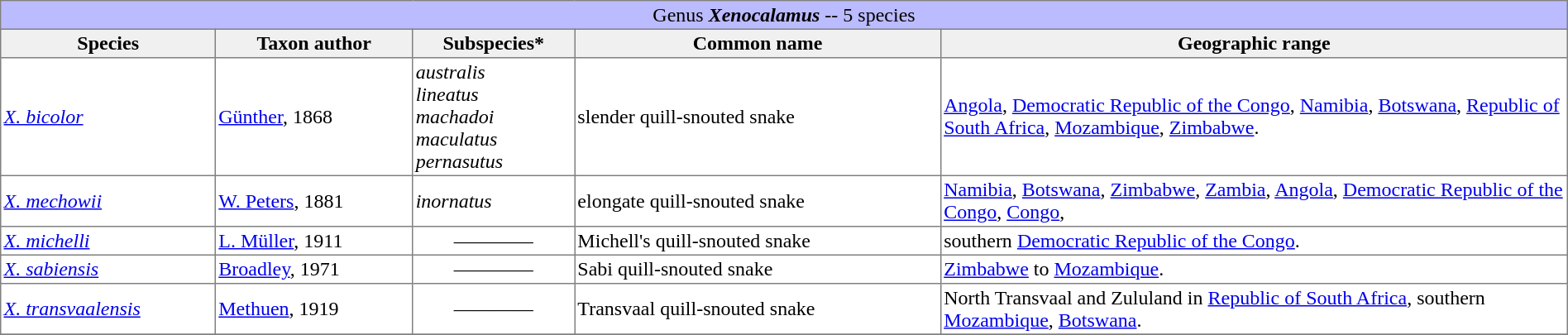<table |cellspacing=0 cellpadding=2 border=1 style="width: 100%; border-collapse: collapse;">
<tr>
<td colspan="100%" align="center" bgcolor="#BBBBFF">Genus <strong><em>Xenocalamus</em></strong> -- 5 species</td>
</tr>
<tr>
<th bgcolor="#f0f0f0">Species</th>
<th bgcolor="#f0f0f0">Taxon author</th>
<th bgcolor="#f0f0f0">Subspecies*</th>
<th bgcolor="#f0f0f0">Common name</th>
<th bgcolor="#f0f0f0">Geographic range</th>
</tr>
<tr>
<td><em><a href='#'>X. bicolor</a></em></td>
<td><a href='#'>Günther</a>, 1868</td>
<td><em>australis</em> <br><em>lineatus</em> <br><em>machadoi</em> <br><em>maculatus</em> <br><em>pernasutus</em></td>
<td>slender quill-snouted snake</td>
<td style="width:40%"><a href='#'>Angola</a>, <a href='#'>Democratic Republic of the Congo</a>, <a href='#'>Namibia</a>, <a href='#'>Botswana</a>, <a href='#'>Republic of South Africa</a>, <a href='#'>Mozambique</a>, <a href='#'>Zimbabwe</a>.</td>
</tr>
<tr>
<td><em><a href='#'>X. mechowii</a></em></td>
<td><a href='#'>W. Peters</a>, 1881</td>
<td><em>inornatus</em></td>
<td>elongate quill-snouted snake</td>
<td><a href='#'>Namibia</a>, <a href='#'>Botswana</a>, <a href='#'>Zimbabwe</a>, <a href='#'>Zambia</a>, <a href='#'>Angola</a>, <a href='#'>Democratic Republic of the Congo</a>, <a href='#'>Congo</a>,</td>
</tr>
<tr>
<td><em><a href='#'>X. michelli</a></em></td>
<td><a href='#'>L. Müller</a>, 1911</td>
<td align="center">————</td>
<td>Michell's quill-snouted snake</td>
<td>southern <a href='#'>Democratic Republic of the Congo</a>.</td>
</tr>
<tr>
<td><em><a href='#'>X. sabiensis</a></em></td>
<td><a href='#'>Broadley</a>, 1971</td>
<td align="center">————</td>
<td>Sabi quill-snouted snake</td>
<td><a href='#'>Zimbabwe</a> to <a href='#'>Mozambique</a>.</td>
</tr>
<tr>
<td><em><a href='#'>X. transvaalensis</a></em></td>
<td><a href='#'>Methuen</a>, 1919</td>
<td align="center">————</td>
<td>Transvaal quill-snouted snake</td>
<td>North Transvaal and Zululand in <a href='#'>Republic of South Africa</a>, southern <a href='#'>Mozambique</a>, <a href='#'>Botswana</a>.</td>
</tr>
<tr>
</tr>
</table>
